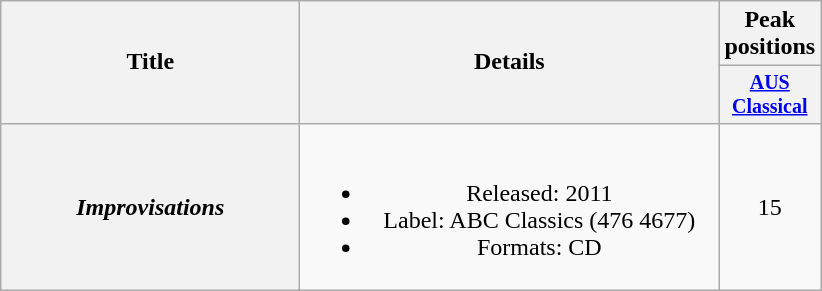<table class="wikitable plainrowheaders" style="text-align:center;">
<tr>
<th rowspan="2" style="width:12em;">Title</th>
<th rowspan="2" style="width:17em;">Details</th>
<th colspan="1">Peak positions</th>
</tr>
<tr style="font-size:smaller;">
<th width="50"><a href='#'>AUS <br> Classical</a><br></th>
</tr>
<tr>
<th scope="row"><em>Improvisations</em></th>
<td><br><ul><li>Released: 2011</li><li>Label: ABC Classics (476 4677)</li><li>Formats: CD</li></ul></td>
<td>15</td>
</tr>
</table>
